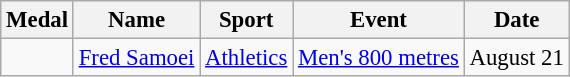<table class="wikitable sortable" style="font-size: 95%;">
<tr>
<th>Medal</th>
<th>Name</th>
<th>Sport</th>
<th>Event</th>
<th>Date</th>
</tr>
<tr>
<td></td>
<td><a href='#'>Fred Samoei</a></td>
<td><a href='#'>Athletics</a></td>
<td><a href='#'>Men's 800 metres</a></td>
<td>August 21</td>
</tr>
</table>
